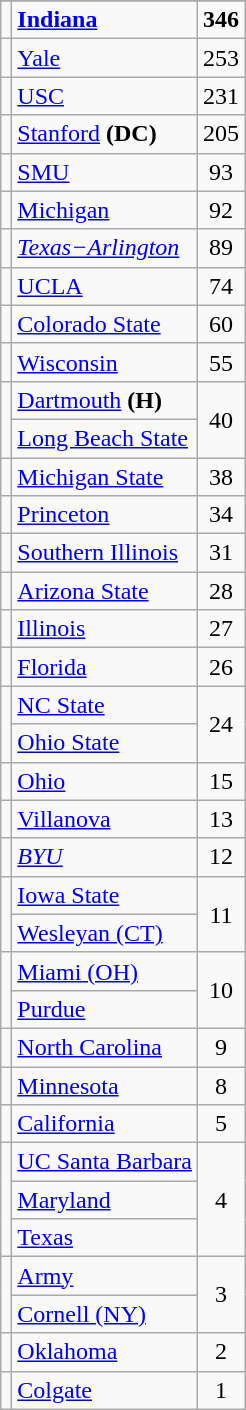<table class="wikitable sortable" style="text-align:center">
<tr>
</tr>
<tr>
<td></td>
<td align=left><strong><a href='#'>Indiana</a></strong></td>
<td><strong>346</strong></td>
</tr>
<tr>
<td></td>
<td align=left><a href='#'>Yale</a></td>
<td>253</td>
</tr>
<tr>
<td></td>
<td align=left><a href='#'>USC</a></td>
<td>231</td>
</tr>
<tr>
<td></td>
<td align=left><a href='#'>Stanford</a> <strong>(DC)</strong></td>
<td>205</td>
</tr>
<tr>
<td></td>
<td align=left><a href='#'>SMU</a></td>
<td>93</td>
</tr>
<tr>
<td></td>
<td align=left><a href='#'>Michigan</a></td>
<td>92</td>
</tr>
<tr>
<td></td>
<td align=left><em><a href='#'>Texas−Arlington</a></em></td>
<td>89</td>
</tr>
<tr>
<td></td>
<td align=left><a href='#'>UCLA</a></td>
<td>74</td>
</tr>
<tr>
<td></td>
<td align=left><a href='#'>Colorado State</a></td>
<td>60</td>
</tr>
<tr>
<td></td>
<td align=left><a href='#'>Wisconsin</a></td>
<td>55</td>
</tr>
<tr>
<td rowspan=2></td>
<td align=left><a href='#'>Dartmouth</a> <strong>(H)</strong></td>
<td rowspan=2>40</td>
</tr>
<tr>
<td align=left><a href='#'>Long Beach State</a></td>
</tr>
<tr>
<td></td>
<td align=left><a href='#'>Michigan State</a></td>
<td>38</td>
</tr>
<tr>
<td></td>
<td align=left><a href='#'>Princeton</a></td>
<td>34</td>
</tr>
<tr>
<td></td>
<td align=left><a href='#'>Southern Illinois</a></td>
<td>31</td>
</tr>
<tr>
<td></td>
<td align=left><a href='#'>Arizona State</a></td>
<td>28</td>
</tr>
<tr>
<td></td>
<td align=left><a href='#'>Illinois</a></td>
<td>27</td>
</tr>
<tr>
<td></td>
<td align=left><a href='#'>Florida</a></td>
<td>26</td>
</tr>
<tr>
<td rowspan=2></td>
<td align=left><a href='#'>NC State</a></td>
<td rowspan=2>24</td>
</tr>
<tr>
<td align=left><a href='#'>Ohio State</a></td>
</tr>
<tr>
<td></td>
<td align=left><a href='#'>Ohio</a></td>
<td>15</td>
</tr>
<tr>
<td></td>
<td align=left><a href='#'>Villanova</a></td>
<td>13</td>
</tr>
<tr>
<td></td>
<td align=left><em><a href='#'>BYU</a></em></td>
<td>12</td>
</tr>
<tr>
<td rowspan=2></td>
<td align=left><a href='#'>Iowa State</a></td>
<td rowspan=2>11</td>
</tr>
<tr>
<td align=left><a href='#'>Wesleyan (CT)</a></td>
</tr>
<tr>
<td rowspan=2></td>
<td align=left><a href='#'>Miami (OH)</a></td>
<td rowspan=2>10</td>
</tr>
<tr>
<td align=left><a href='#'>Purdue</a></td>
</tr>
<tr>
<td></td>
<td align=left><a href='#'>North Carolina</a></td>
<td>9</td>
</tr>
<tr>
<td></td>
<td align=left><a href='#'>Minnesota</a></td>
<td>8</td>
</tr>
<tr>
<td></td>
<td align=left><a href='#'>California</a></td>
<td>5</td>
</tr>
<tr>
<td rowspan=3></td>
<td align=left><a href='#'>UC Santa Barbara</a></td>
<td rowspan=3>4</td>
</tr>
<tr>
<td align=left><a href='#'>Maryland</a></td>
</tr>
<tr>
<td align=left><a href='#'>Texas</a></td>
</tr>
<tr>
<td rowspan=2></td>
<td align=left><a href='#'>Army</a></td>
<td rowspan=2>3</td>
</tr>
<tr>
<td align=left><a href='#'>Cornell (NY)</a></td>
</tr>
<tr>
<td></td>
<td align=left><a href='#'>Oklahoma</a></td>
<td>2</td>
</tr>
<tr>
<td></td>
<td align=left><a href='#'>Colgate</a></td>
<td>1</td>
</tr>
</table>
